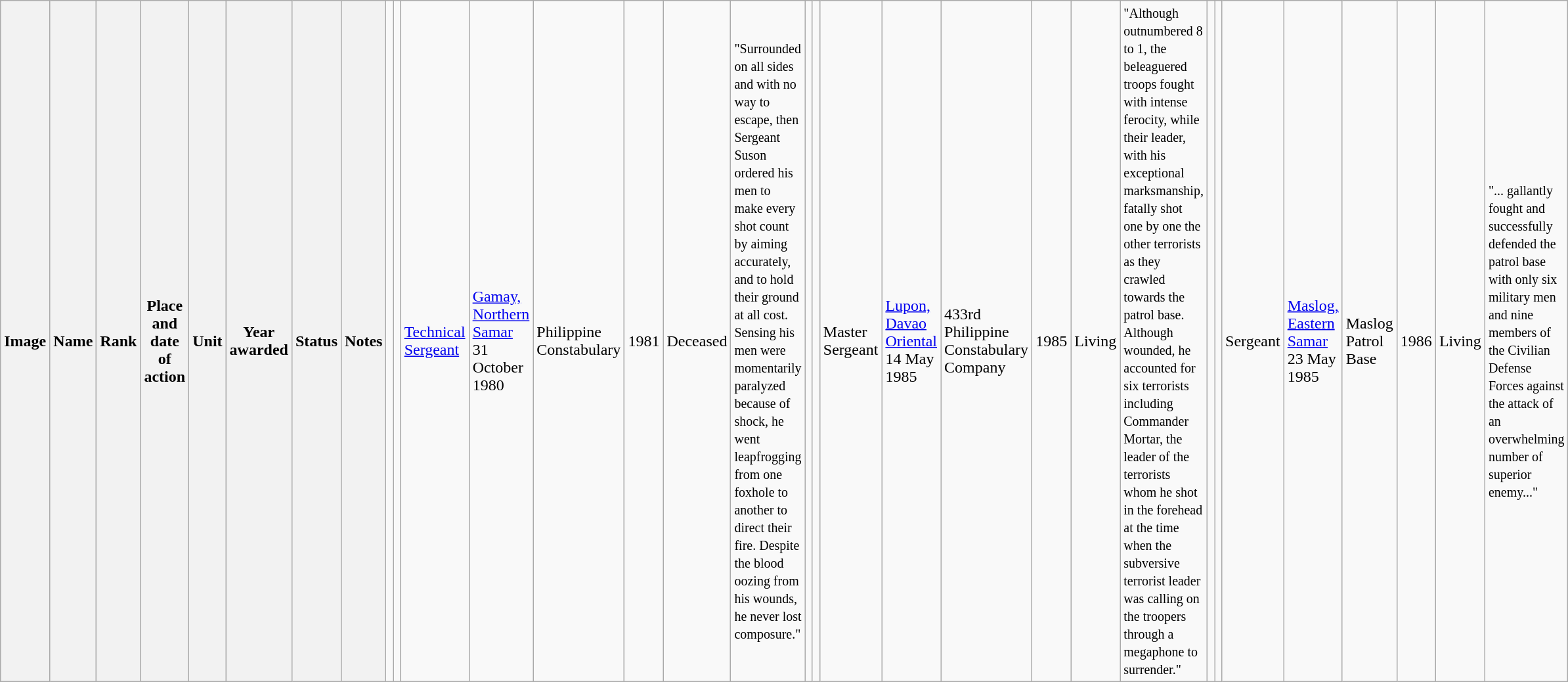<table class="wikitable sortable" style="width:100%;">
<tr>
<th class="unsortable">Image</th>
<th>Name</th>
<th>Rank</th>
<th>Place and date of action</th>
<th>Unit</th>
<th>Year awarded</th>
<th>Status</th>
<th class="unsortable">Notes<br></th>
<td></td>
<td></td>
<td><a href='#'>Technical Sergeant</a></td>
<td><a href='#'>Gamay, Northern Samar</a><br>31 October 1980</td>
<td>Philippine Constabulary</td>
<td>1981</td>
<td>Deceased</td>
<td><small>"Surrounded on all sides and with no way to escape, then Sergeant Suson ordered his men to make every shot count by aiming accurately, and to hold their ground at all cost. Sensing his men were momentarily paralyzed because of shock, he went leapfrogging from one foxhole to another to direct their fire. Despite the blood oozing from his wounds, he never lost composure."</small><br></td>
<td></td>
<td></td>
<td>Master Sergeant</td>
<td><a href='#'>Lupon, Davao Oriental</a><br>14 May 1985</td>
<td>433rd Philippine Constabulary Company</td>
<td>1985</td>
<td>Living</td>
<td><small>"Although outnumbered 8 to 1, the beleaguered troops fought with intense ferocity, while their leader, with his exceptional marksmanship, fatally shot one by one the other terrorists as they crawled towards the patrol base. Although wounded, he accounted for six terrorists including Commander Mortar, the leader of the terrorists whom he shot in the forehead at the time when the subversive terrorist leader was calling on the troopers through a megaphone to surrender."</small><br></td>
<td></td>
<td></td>
<td>Sergeant</td>
<td><a href='#'>Maslog, Eastern Samar</a><br>23 May 1985</td>
<td>Maslog Patrol Base</td>
<td>1986</td>
<td>Living</td>
<td><small>"... gallantly fought and successfully defended the patrol base with only six military men and nine members of the Civilian Defense Forces against the attack of an overwhelming number of superior enemy..."</small><br></td>
</tr>
</table>
